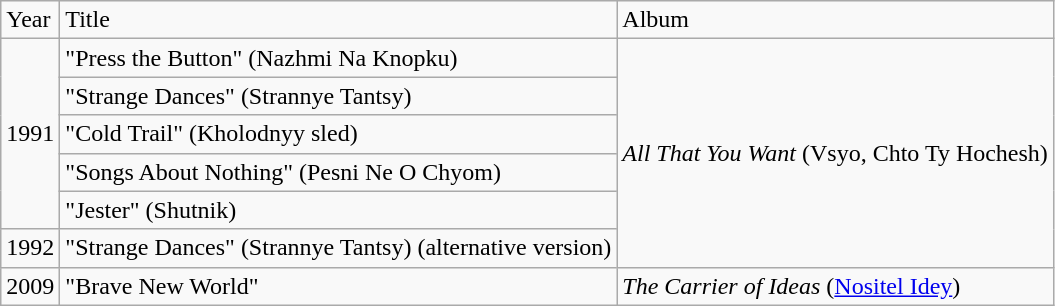<table class="wikitable">
<tr>
<td>Year</td>
<td>Title</td>
<td>Album</td>
</tr>
<tr>
<td rowspan="5">1991</td>
<td>"Press the Button" (Nazhmi Na Knopku)</td>
<td rowspan="6"><em>All That You Want</em> (Vsyo, Chto Ty Hochesh)</td>
</tr>
<tr>
<td>"Strange Dances" (Strannye Tantsy)</td>
</tr>
<tr>
<td>"Cold Trail" (Kholodnyy sled)</td>
</tr>
<tr>
<td>"Songs About Nothing" (Pesni Ne O Chyom)</td>
</tr>
<tr>
<td>"Jester" (Shutnik)</td>
</tr>
<tr>
<td>1992</td>
<td>"Strange Dances" (Strannye Tantsy) (alternative version)</td>
</tr>
<tr>
<td>2009</td>
<td>"Brave New World"</td>
<td><em>The Carrier of Ideas</em> (<a href='#'>Nositel Idey</a>)</td>
</tr>
</table>
